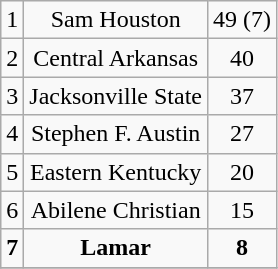<table class="wikitable">
<tr align="center">
<td>1</td>
<td>Sam Houston</td>
<td>49 (7)</td>
</tr>
<tr align="center">
<td>2</td>
<td>Central Arkansas</td>
<td>40</td>
</tr>
<tr align="center">
<td>3</td>
<td>Jacksonville State</td>
<td>37</td>
</tr>
<tr align="center">
<td>4</td>
<td>Stephen F. Austin</td>
<td>27</td>
</tr>
<tr align="center">
<td>5</td>
<td>Eastern Kentucky</td>
<td>20</td>
</tr>
<tr align="center">
<td>6</td>
<td>Abilene Christian</td>
<td>15</td>
</tr>
<tr align="center">
<td><strong>7</strong></td>
<td><strong>Lamar</strong></td>
<td><strong>8</strong></td>
</tr>
<tr align="center">
</tr>
</table>
